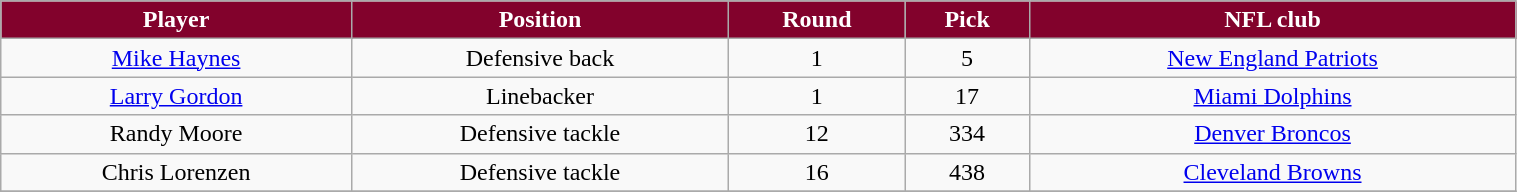<table class="wikitable" width="80%">
<tr align="center"  style="background:#82022c;color:#FFFFFF;">
<td><strong>Player</strong></td>
<td><strong>Position</strong></td>
<td><strong>Round</strong></td>
<td><strong>Pick</strong></td>
<td><strong>NFL club</strong></td>
</tr>
<tr align="center" bgcolor="">
<td><a href='#'>Mike Haynes</a></td>
<td>Defensive back</td>
<td>1</td>
<td>5</td>
<td><a href='#'>New England Patriots</a></td>
</tr>
<tr align="center" bgcolor="">
<td><a href='#'>Larry Gordon</a></td>
<td>Linebacker</td>
<td>1</td>
<td>17</td>
<td><a href='#'>Miami Dolphins</a></td>
</tr>
<tr align="center" bgcolor="">
<td>Randy Moore</td>
<td>Defensive tackle</td>
<td>12</td>
<td>334</td>
<td><a href='#'>Denver Broncos</a></td>
</tr>
<tr align="center" bgcolor="">
<td>Chris Lorenzen</td>
<td>Defensive tackle</td>
<td>16</td>
<td>438</td>
<td><a href='#'>Cleveland Browns</a></td>
</tr>
<tr align="center" bgcolor="">
</tr>
</table>
